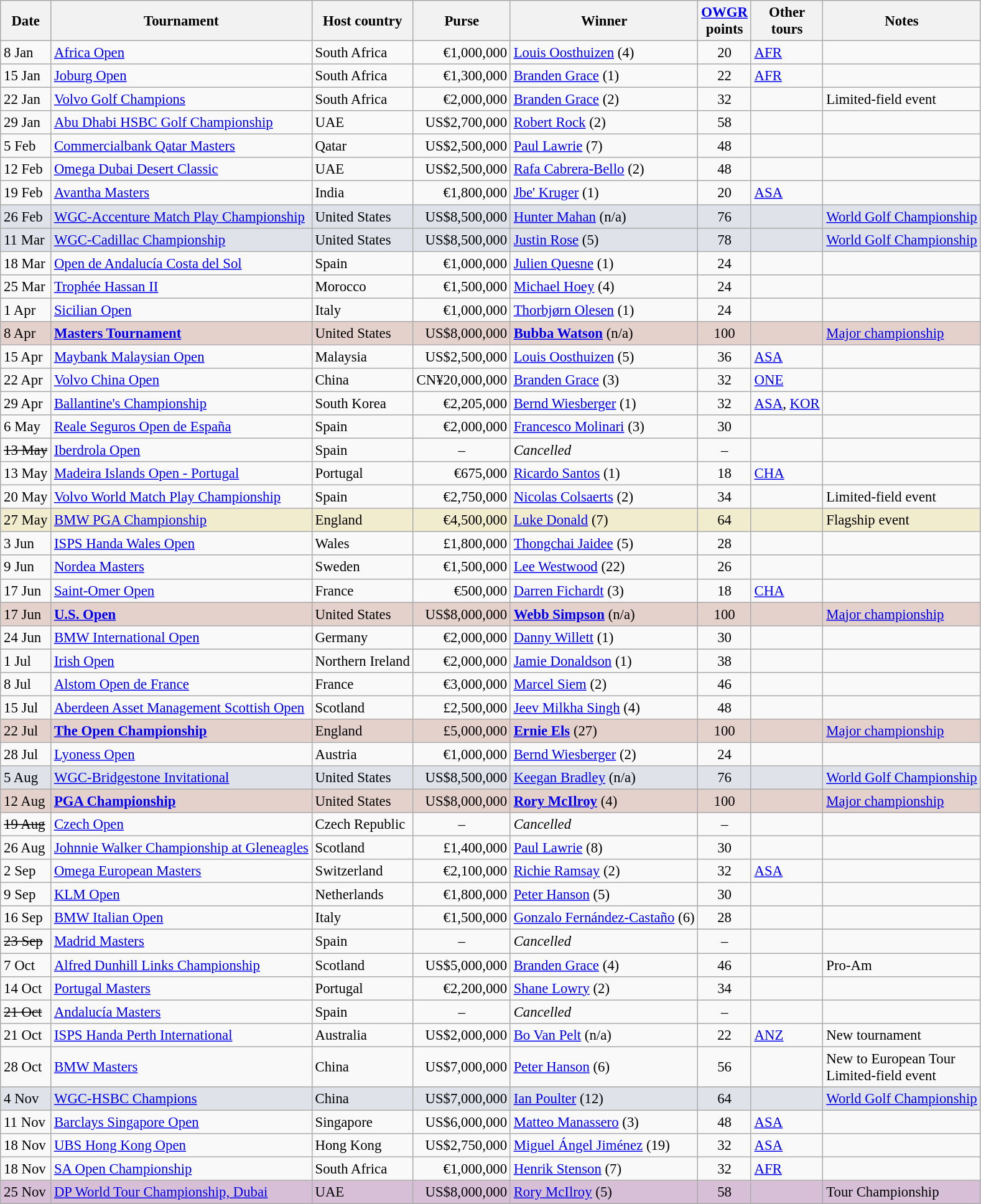<table class="wikitable" style="font-size:95%">
<tr>
<th>Date</th>
<th>Tournament</th>
<th>Host country</th>
<th>Purse</th>
<th>Winner</th>
<th><a href='#'>OWGR</a><br>points</th>
<th>Other<br>tours</th>
<th>Notes</th>
</tr>
<tr>
<td>8 Jan</td>
<td><a href='#'>Africa Open</a></td>
<td>South Africa</td>
<td align=right>€1,000,000</td>
<td> <a href='#'>Louis Oosthuizen</a> (4)</td>
<td align=center>20</td>
<td><a href='#'>AFR</a></td>
<td></td>
</tr>
<tr>
<td>15 Jan</td>
<td><a href='#'>Joburg Open</a></td>
<td>South Africa</td>
<td align=right>€1,300,000</td>
<td> <a href='#'>Branden Grace</a> (1)</td>
<td align=center>22</td>
<td><a href='#'>AFR</a></td>
<td></td>
</tr>
<tr>
<td>22 Jan</td>
<td><a href='#'>Volvo Golf Champions</a></td>
<td>South Africa</td>
<td align=right>€2,000,000</td>
<td> <a href='#'>Branden Grace</a> (2)</td>
<td align=center>32</td>
<td></td>
<td>Limited-field event</td>
</tr>
<tr>
<td>29 Jan</td>
<td><a href='#'>Abu Dhabi HSBC Golf Championship</a></td>
<td>UAE</td>
<td align=right>US$2,700,000</td>
<td> <a href='#'>Robert Rock</a> (2)</td>
<td align=center>58</td>
<td></td>
<td></td>
</tr>
<tr>
<td>5 Feb</td>
<td><a href='#'>Commercialbank Qatar Masters</a></td>
<td>Qatar</td>
<td align=right>US$2,500,000</td>
<td> <a href='#'>Paul Lawrie</a> (7)</td>
<td align=center>48</td>
<td></td>
<td></td>
</tr>
<tr>
<td>12 Feb</td>
<td><a href='#'>Omega Dubai Desert Classic</a></td>
<td>UAE</td>
<td align=right>US$2,500,000</td>
<td> <a href='#'>Rafa Cabrera-Bello</a> (2)</td>
<td align=center>48</td>
<td></td>
<td></td>
</tr>
<tr>
<td>19 Feb</td>
<td><a href='#'>Avantha Masters</a></td>
<td>India</td>
<td align=right>€1,800,000</td>
<td> <a href='#'>Jbe' Kruger</a> (1)</td>
<td align=center>20</td>
<td><a href='#'>ASA</a></td>
<td></td>
</tr>
<tr style="background:#dfe2e9">
<td>26 Feb</td>
<td><a href='#'>WGC-Accenture Match Play Championship</a></td>
<td>United States</td>
<td align=right>US$8,500,000</td>
<td> <a href='#'>Hunter Mahan</a> (n/a)</td>
<td align=center>76</td>
<td></td>
<td><a href='#'>World Golf Championship</a></td>
</tr>
<tr style="background:#dfe2e9">
<td>11 Mar</td>
<td><a href='#'>WGC-Cadillac Championship</a></td>
<td>United States</td>
<td align=right>US$8,500,000</td>
<td> <a href='#'>Justin Rose</a> (5)</td>
<td align=center>78</td>
<td></td>
<td><a href='#'>World Golf Championship</a></td>
</tr>
<tr>
<td>18 Mar</td>
<td><a href='#'>Open de Andalucía Costa del Sol</a></td>
<td>Spain</td>
<td align=right>€1,000,000</td>
<td> <a href='#'>Julien Quesne</a> (1)</td>
<td align=center>24</td>
<td></td>
<td></td>
</tr>
<tr>
<td>25 Mar</td>
<td><a href='#'>Trophée Hassan II</a></td>
<td>Morocco</td>
<td align=right>€1,500,000</td>
<td> <a href='#'>Michael Hoey</a> (4)</td>
<td align=center>24</td>
<td></td>
<td></td>
</tr>
<tr>
<td>1 Apr</td>
<td><a href='#'>Sicilian Open</a></td>
<td>Italy</td>
<td align=right>€1,000,000</td>
<td> <a href='#'>Thorbjørn Olesen</a> (1)</td>
<td align=center>24</td>
<td></td>
<td></td>
</tr>
<tr style="background:#e5d1cb;">
<td>8 Apr</td>
<td><strong><a href='#'>Masters Tournament</a></strong></td>
<td>United States</td>
<td align=right>US$8,000,000</td>
<td> <strong><a href='#'>Bubba Watson</a></strong> (n/a)</td>
<td align=center>100</td>
<td></td>
<td><a href='#'>Major championship</a></td>
</tr>
<tr>
<td>15 Apr</td>
<td><a href='#'>Maybank Malaysian Open</a></td>
<td>Malaysia</td>
<td align=right>US$2,500,000</td>
<td> <a href='#'>Louis Oosthuizen</a> (5)</td>
<td align=center>36</td>
<td><a href='#'>ASA</a></td>
<td></td>
</tr>
<tr>
<td>22 Apr</td>
<td><a href='#'>Volvo China Open</a></td>
<td>China</td>
<td align=right>CN¥20,000,000</td>
<td> <a href='#'>Branden Grace</a> (3)</td>
<td align=center>32</td>
<td><a href='#'>ONE</a></td>
<td></td>
</tr>
<tr>
<td>29 Apr</td>
<td><a href='#'>Ballantine's Championship</a></td>
<td>South Korea</td>
<td align=right>€2,205,000</td>
<td> <a href='#'>Bernd Wiesberger</a> (1)</td>
<td align=center>32</td>
<td><a href='#'>ASA</a>, <a href='#'>KOR</a></td>
<td></td>
</tr>
<tr>
<td>6 May</td>
<td><a href='#'>Reale Seguros Open de España</a></td>
<td>Spain</td>
<td align=right>€2,000,000</td>
<td> <a href='#'>Francesco Molinari</a> (3)</td>
<td align=center>30</td>
<td></td>
<td></td>
</tr>
<tr>
<td><s>13 May</s></td>
<td><a href='#'>Iberdrola Open</a></td>
<td>Spain</td>
<td align=center>–</td>
<td><em>Cancelled</em></td>
<td align=center>–</td>
<td></td>
<td></td>
</tr>
<tr>
<td>13 May</td>
<td><a href='#'>Madeira Islands Open - Portugal</a></td>
<td>Portugal</td>
<td align=right>€675,000</td>
<td> <a href='#'>Ricardo Santos</a> (1)</td>
<td align=center>18</td>
<td><a href='#'>CHA</a></td>
<td></td>
</tr>
<tr>
<td>20 May</td>
<td><a href='#'>Volvo World Match Play Championship</a></td>
<td>Spain</td>
<td align=right>€2,750,000</td>
<td> <a href='#'>Nicolas Colsaerts</a> (2)</td>
<td align=center>34</td>
<td></td>
<td>Limited-field event</td>
</tr>
<tr style="background:#f2ecce;">
<td>27 May</td>
<td><a href='#'>BMW PGA Championship</a></td>
<td>England</td>
<td align=right>€4,500,000</td>
<td> <a href='#'>Luke Donald</a> (7)</td>
<td align=center>64</td>
<td></td>
<td>Flagship event</td>
</tr>
<tr>
<td>3 Jun</td>
<td><a href='#'>ISPS Handa Wales Open</a></td>
<td>Wales</td>
<td align=right>£1,800,000</td>
<td> <a href='#'>Thongchai Jaidee</a> (5)</td>
<td align=center>28</td>
<td></td>
<td></td>
</tr>
<tr>
<td>9 Jun</td>
<td><a href='#'>Nordea Masters</a></td>
<td>Sweden</td>
<td align=right>€1,500,000</td>
<td> <a href='#'>Lee Westwood</a> (22)</td>
<td align=center>26</td>
<td></td>
<td></td>
</tr>
<tr>
<td>17 Jun</td>
<td><a href='#'>Saint-Omer Open</a></td>
<td>France</td>
<td align=right>€500,000</td>
<td> <a href='#'>Darren Fichardt</a> (3)</td>
<td align=center>18</td>
<td><a href='#'>CHA</a></td>
<td></td>
</tr>
<tr style="background:#e5d1cb;">
<td>17 Jun</td>
<td><strong><a href='#'>U.S. Open</a></strong></td>
<td>United States</td>
<td align=right>US$8,000,000</td>
<td> <strong><a href='#'>Webb Simpson</a></strong> (n/a)</td>
<td align=center>100</td>
<td></td>
<td><a href='#'>Major championship</a></td>
</tr>
<tr>
<td>24 Jun</td>
<td><a href='#'>BMW International Open</a></td>
<td>Germany</td>
<td align=right>€2,000,000</td>
<td> <a href='#'>Danny Willett</a> (1)</td>
<td align=center>30</td>
<td></td>
<td></td>
</tr>
<tr>
<td>1 Jul</td>
<td><a href='#'>Irish Open</a></td>
<td>Northern Ireland</td>
<td align=right>€2,000,000</td>
<td> <a href='#'>Jamie Donaldson</a> (1)</td>
<td align=center>38</td>
<td></td>
<td></td>
</tr>
<tr>
<td>8 Jul</td>
<td><a href='#'>Alstom Open de France</a></td>
<td>France</td>
<td align=right>€3,000,000</td>
<td> <a href='#'>Marcel Siem</a> (2)</td>
<td align=center>46</td>
<td></td>
<td></td>
</tr>
<tr>
<td>15 Jul</td>
<td><a href='#'>Aberdeen Asset Management Scottish Open</a></td>
<td>Scotland</td>
<td align=right>£2,500,000</td>
<td> <a href='#'>Jeev Milkha Singh</a> (4)</td>
<td align=center>48</td>
<td></td>
<td></td>
</tr>
<tr style="background:#e5d1cb;">
<td>22 Jul</td>
<td><strong><a href='#'>The Open Championship</a></strong></td>
<td>England</td>
<td align=right>£5,000,000</td>
<td> <strong><a href='#'>Ernie Els</a></strong> (27)</td>
<td align=center>100</td>
<td></td>
<td><a href='#'>Major championship</a></td>
</tr>
<tr>
<td>28 Jul</td>
<td><a href='#'>Lyoness Open</a></td>
<td>Austria</td>
<td align=right>€1,000,000</td>
<td> <a href='#'>Bernd Wiesberger</a> (2)</td>
<td align=center>24</td>
<td></td>
<td></td>
</tr>
<tr style="background:#dfe2e9">
<td>5 Aug</td>
<td><a href='#'>WGC-Bridgestone Invitational</a></td>
<td>United States</td>
<td align=right>US$8,500,000</td>
<td> <a href='#'>Keegan Bradley</a> (n/a)</td>
<td align=center>76</td>
<td></td>
<td><a href='#'>World Golf Championship</a></td>
</tr>
<tr style="background:#e5d1cb;">
<td>12 Aug</td>
<td><strong><a href='#'>PGA Championship</a></strong></td>
<td>United States</td>
<td align=right>US$8,000,000</td>
<td> <strong><a href='#'>Rory McIlroy</a></strong> (4)</td>
<td align=center>100</td>
<td></td>
<td><a href='#'>Major championship</a></td>
</tr>
<tr>
<td><s>19 Aug</s></td>
<td><a href='#'>Czech Open</a></td>
<td>Czech Republic</td>
<td align=center>–</td>
<td><em>Cancelled</em></td>
<td align=center>–</td>
<td></td>
<td></td>
</tr>
<tr>
<td>26 Aug</td>
<td><a href='#'>Johnnie Walker Championship at Gleneagles</a></td>
<td>Scotland</td>
<td align=right>£1,400,000</td>
<td> <a href='#'>Paul Lawrie</a> (8)</td>
<td align=center>30</td>
<td></td>
<td></td>
</tr>
<tr>
<td>2 Sep</td>
<td><a href='#'>Omega European Masters</a></td>
<td>Switzerland</td>
<td align=right>€2,100,000</td>
<td> <a href='#'>Richie Ramsay</a> (2)</td>
<td align=center>32</td>
<td><a href='#'>ASA</a></td>
<td></td>
</tr>
<tr>
<td>9 Sep</td>
<td><a href='#'>KLM Open</a></td>
<td>Netherlands</td>
<td align=right>€1,800,000</td>
<td> <a href='#'>Peter Hanson</a> (5)</td>
<td align=center>30</td>
<td></td>
<td></td>
</tr>
<tr>
<td>16 Sep</td>
<td><a href='#'>BMW Italian Open</a></td>
<td>Italy</td>
<td align=right>€1,500,000</td>
<td> <a href='#'>Gonzalo Fernández-Castaño</a> (6)</td>
<td align=center>28</td>
<td></td>
<td></td>
</tr>
<tr>
<td><s>23 Sep</s></td>
<td><a href='#'>Madrid Masters</a></td>
<td>Spain</td>
<td align=center>–</td>
<td><em>Cancelled</em></td>
<td align=center>–</td>
<td></td>
<td></td>
</tr>
<tr>
<td>7 Oct</td>
<td><a href='#'>Alfred Dunhill Links Championship</a></td>
<td>Scotland</td>
<td align=right>US$5,000,000</td>
<td> <a href='#'>Branden Grace</a> (4)</td>
<td align=center>46</td>
<td></td>
<td>Pro-Am</td>
</tr>
<tr>
<td>14 Oct</td>
<td><a href='#'>Portugal Masters</a></td>
<td>Portugal</td>
<td align=right>€2,200,000</td>
<td> <a href='#'>Shane Lowry</a> (2)</td>
<td align=center>34</td>
<td></td>
<td></td>
</tr>
<tr>
<td><s>21 Oct</s></td>
<td><a href='#'>Andalucía Masters</a></td>
<td>Spain</td>
<td align=center>–</td>
<td><em>Cancelled</em></td>
<td align=center>–</td>
<td></td>
<td></td>
</tr>
<tr>
<td>21 Oct</td>
<td><a href='#'>ISPS Handa Perth International</a></td>
<td>Australia</td>
<td align=right>US$2,000,000</td>
<td> <a href='#'>Bo Van Pelt</a> (n/a)</td>
<td align=center>22</td>
<td><a href='#'>ANZ</a></td>
<td>New tournament</td>
</tr>
<tr>
<td>28 Oct</td>
<td><a href='#'>BMW Masters</a></td>
<td>China</td>
<td align=right>US$7,000,000</td>
<td> <a href='#'>Peter Hanson</a> (6)</td>
<td align=center>56</td>
<td></td>
<td>New to European Tour<br>Limited-field event</td>
</tr>
<tr style="background:#dfe2e9">
<td>4 Nov</td>
<td><a href='#'>WGC-HSBC Champions</a></td>
<td>China</td>
<td align=right>US$7,000,000</td>
<td> <a href='#'>Ian Poulter</a> (12)</td>
<td align=center>64</td>
<td></td>
<td><a href='#'>World Golf Championship</a></td>
</tr>
<tr>
<td>11 Nov</td>
<td><a href='#'>Barclays Singapore Open</a></td>
<td>Singapore</td>
<td align=right>US$6,000,000</td>
<td> <a href='#'>Matteo Manassero</a> (3)</td>
<td align=center>48</td>
<td><a href='#'>ASA</a></td>
<td></td>
</tr>
<tr>
<td>18 Nov</td>
<td><a href='#'>UBS Hong Kong Open</a></td>
<td>Hong Kong</td>
<td align=right>US$2,750,000</td>
<td> <a href='#'>Miguel Ángel Jiménez</a> (19)</td>
<td align=center>32</td>
<td><a href='#'>ASA</a></td>
<td></td>
</tr>
<tr>
<td>18 Nov</td>
<td><a href='#'>SA Open Championship</a></td>
<td>South Africa</td>
<td align=right>€1,000,000</td>
<td> <a href='#'>Henrik Stenson</a> (7)</td>
<td align=center>32</td>
<td><a href='#'>AFR</a></td>
</tr>
<tr style="background:thistle;">
<td>25 Nov</td>
<td><a href='#'>DP World Tour Championship, Dubai</a></td>
<td>UAE</td>
<td align=right>US$8,000,000</td>
<td> <a href='#'>Rory McIlroy</a> (5)</td>
<td align=center>58</td>
<td></td>
<td>Tour Championship</td>
</tr>
</table>
